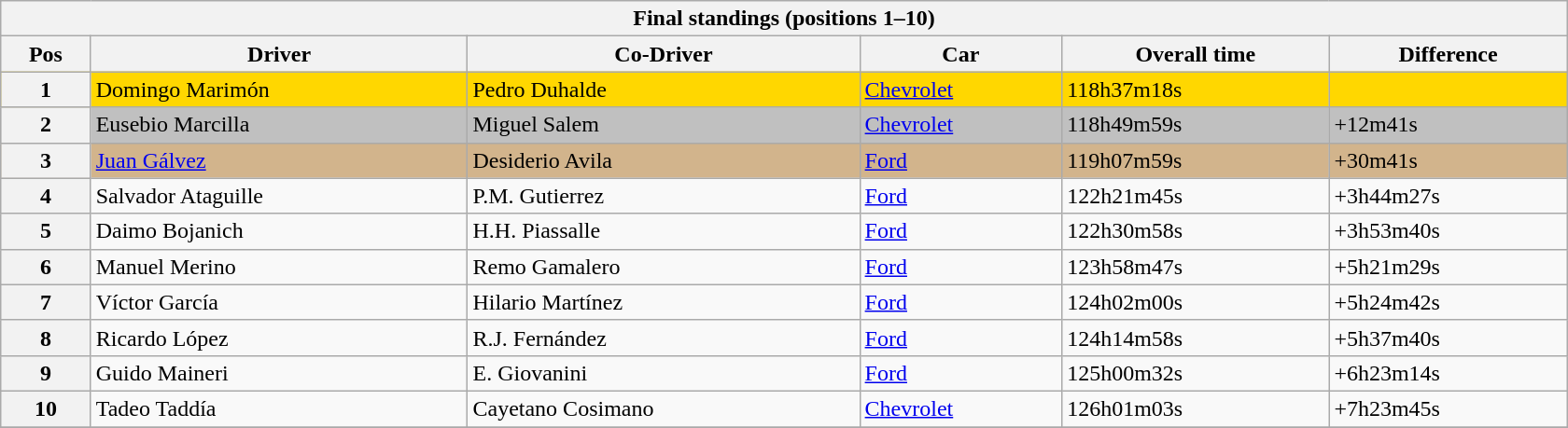<table class="wikitable" style="width:70em;margin-bottom:0;">
<tr>
<th colspan=6>Final standings (positions 1–10)</th>
</tr>
<tr>
<th>Pos</th>
<th>Driver</th>
<th>Co-Driver</th>
<th>Car</th>
<th>Overall time</th>
<th>Difference</th>
</tr>
<tr style="background:gold;">
<th>1</th>
<td> Domingo Marimón</td>
<td> Pedro Duhalde</td>
<td><a href='#'>Chevrolet</a></td>
<td>118h37m18s</td>
<td></td>
</tr>
<tr style="background:silver;">
<th>2</th>
<td> Eusebio Marcilla</td>
<td> Miguel Salem</td>
<td><a href='#'>Chevrolet</a></td>
<td>118h49m59s</td>
<td>+12m41s</td>
</tr>
<tr style="background:tan;">
<th>3</th>
<td> <a href='#'>Juan Gálvez</a></td>
<td> Desiderio Avila</td>
<td><a href='#'>Ford</a></td>
<td>119h07m59s</td>
<td>+30m41s</td>
</tr>
<tr>
<th>4</th>
<td> Salvador Ataguille</td>
<td> P.M. Gutierrez</td>
<td><a href='#'>Ford</a></td>
<td>122h21m45s</td>
<td>+3h44m27s</td>
</tr>
<tr>
<th>5</th>
<td> Daimo Bojanich</td>
<td> H.H. Piassalle</td>
<td><a href='#'>Ford</a></td>
<td>122h30m58s</td>
<td>+3h53m40s</td>
</tr>
<tr>
<th>6</th>
<td> Manuel Merino</td>
<td> Remo Gamalero</td>
<td><a href='#'>Ford</a></td>
<td>123h58m47s</td>
<td>+5h21m29s</td>
</tr>
<tr>
<th>7</th>
<td> Víctor García</td>
<td> Hilario Martínez</td>
<td><a href='#'>Ford</a></td>
<td>124h02m00s</td>
<td>+5h24m42s</td>
</tr>
<tr>
<th>8</th>
<td> Ricardo López</td>
<td> R.J. Fernández</td>
<td><a href='#'>Ford</a></td>
<td>124h14m58s</td>
<td>+5h37m40s</td>
</tr>
<tr>
<th>9</th>
<td> Guido Maineri</td>
<td> E. Giovanini</td>
<td><a href='#'>Ford</a></td>
<td>125h00m32s</td>
<td>+6h23m14s</td>
</tr>
<tr>
<th>10</th>
<td> Tadeo Taddía</td>
<td> Cayetano Cosimano</td>
<td><a href='#'>Chevrolet</a></td>
<td>126h01m03s</td>
<td>+7h23m45s</td>
</tr>
<tr>
</tr>
</table>
